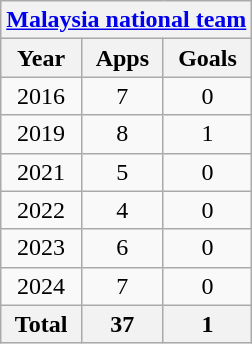<table class="wikitable" style="text-align:center">
<tr>
<th colspan=4><a href='#'>Malaysia national team</a></th>
</tr>
<tr>
<th>Year</th>
<th>Apps</th>
<th>Goals</th>
</tr>
<tr>
<td>2016</td>
<td>7</td>
<td>0</td>
</tr>
<tr>
<td>2019</td>
<td>8</td>
<td>1</td>
</tr>
<tr>
<td>2021</td>
<td>5</td>
<td>0</td>
</tr>
<tr>
<td>2022</td>
<td>4</td>
<td>0</td>
</tr>
<tr>
<td>2023</td>
<td>6</td>
<td>0</td>
</tr>
<tr>
<td>2024</td>
<td>7</td>
<td>0</td>
</tr>
<tr>
<th>Total</th>
<th>37</th>
<th>1</th>
</tr>
</table>
